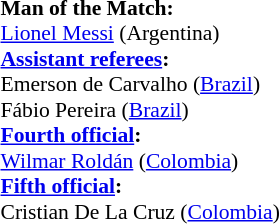<table style="width:50%; font-size:90%;">
<tr>
<td><br><strong>Man of the Match:</strong>
<br><a href='#'>Lionel Messi</a> (Argentina)<br><strong><a href='#'>Assistant referees</a>:</strong>
<br>Emerson de Carvalho (<a href='#'>Brazil</a>)
<br>Fábio Pereira (<a href='#'>Brazil</a>)
<br><strong><a href='#'>Fourth official</a>:</strong>
<br><a href='#'>Wilmar Roldán</a> (<a href='#'>Colombia</a>)
<br><strong><a href='#'>Fifth official</a>:</strong>
<br>Cristian De La Cruz (<a href='#'>Colombia</a>)</td>
</tr>
</table>
